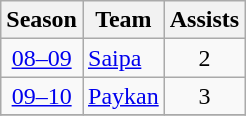<table class="wikitable" style="text-align: center;">
<tr>
<th>Season</th>
<th>Team</th>
<th>Assists</th>
</tr>
<tr>
<td><a href='#'>08–09</a></td>
<td align="left"><a href='#'>Saipa</a></td>
<td>2</td>
</tr>
<tr>
<td><a href='#'>09–10</a></td>
<td align="left"><a href='#'>Paykan</a></td>
<td>3</td>
</tr>
<tr>
</tr>
</table>
